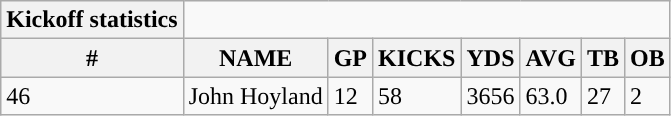<table class="wikitable collapsible">
<tr>
<th style="text-align:center; ">Kickoff statistics</th>
</tr>
<tr>
<th>#</th>
<th>NAME</th>
<th>GP</th>
<th>KICKS</th>
<th>YDS</th>
<th>AVG</th>
<th>TB</th>
<th>OB</th>
</tr>
<tr>
<td>46</td>
<td>John Hoyland</td>
<td>12</td>
<td>58</td>
<td>3656</td>
<td>63.0</td>
<td>27</td>
<td>2</td>
</tr>
</table>
